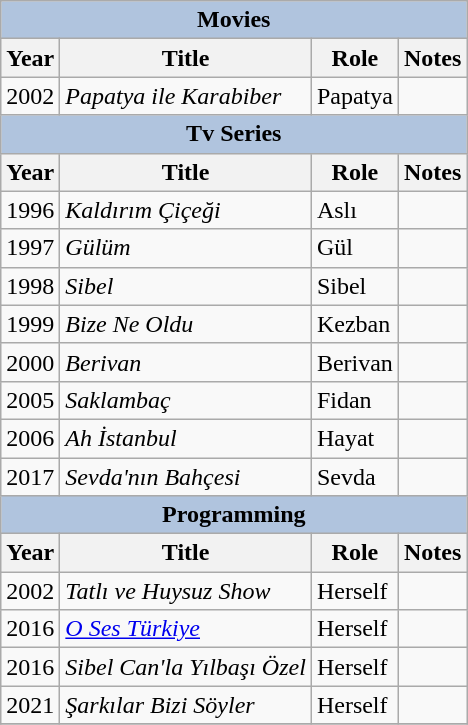<table class="wikitable">
<tr>
<th colspan=4 style="background:#B0C4DE;">Movies</th>
</tr>
<tr>
<th>Year</th>
<th>Title</th>
<th>Role</th>
<th>Notes</th>
</tr>
<tr>
<td>2002</td>
<td><em>Papatya ile Karabiber</em></td>
<td>Papatya</td>
<td></td>
</tr>
<tr>
<th colspan="4" style="background:LightSteelBlue">Tv Series</th>
</tr>
<tr>
<th>Year</th>
<th>Title</th>
<th>Role</th>
<th>Notes</th>
</tr>
<tr>
<td>1996</td>
<td><em>Kaldırım Çiçeği</em></td>
<td>Aslı</td>
<td></td>
</tr>
<tr>
<td>1997</td>
<td><em>Gülüm</em></td>
<td>Gül</td>
<td></td>
</tr>
<tr>
<td>1998</td>
<td><em>Sibel</em></td>
<td>Sibel</td>
<td></td>
</tr>
<tr>
<td>1999</td>
<td><em>Bize Ne Oldu</em></td>
<td>Kezban</td>
<td></td>
</tr>
<tr>
<td>2000</td>
<td><em>Berivan</em></td>
<td>Berivan</td>
<td></td>
</tr>
<tr>
<td>2005</td>
<td><em>Saklambaç</em></td>
<td>Fidan</td>
<td></td>
</tr>
<tr>
<td>2006</td>
<td><em>Ah İstanbul</em></td>
<td>Hayat</td>
<td></td>
</tr>
<tr>
<td>2017</td>
<td><em>Sevda'nın Bahçesi</em></td>
<td>Sevda</td>
<td></td>
</tr>
<tr>
<th colspan="4" style="background:LightSteelBlue">Programming</th>
</tr>
<tr>
<th>Year</th>
<th>Title</th>
<th>Role</th>
<th>Notes</th>
</tr>
<tr>
<td>2002</td>
<td><em>Tatlı ve Huysuz Show</em></td>
<td>Herself</td>
<td></td>
</tr>
<tr>
<td>2016</td>
<td><em><a href='#'>O Ses Türkiye</a></em></td>
<td>Herself</td>
<td></td>
</tr>
<tr>
<td>2016</td>
<td><em>Sibel Can'la Yılbaşı Özel</em></td>
<td>Herself</td>
<td></td>
</tr>
<tr>
<td>2021</td>
<td><em>Şarkılar Bizi Söyler</em></td>
<td>Herself</td>
<td></td>
</tr>
<tr>
</tr>
</table>
